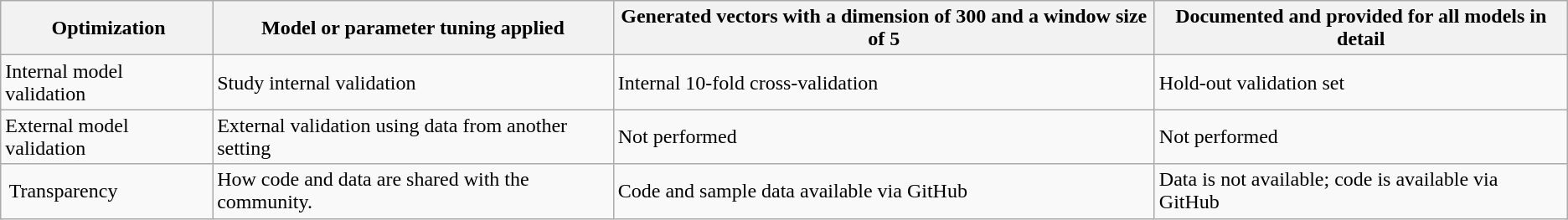<table class="wikitable">
<tr>
<th> Optimization</th>
<th>Model or parameter tuning applied</th>
<th>Generated vectors with a dimension of 300 and a window size of 5</th>
<th>Documented and provided for all models in detail</th>
</tr>
<tr>
<td>Internal model validation</td>
<td>Study internal validation</td>
<td>Internal 10-fold cross-validation</td>
<td>Hold-out validation set</td>
</tr>
<tr>
<td>External model validation</td>
<td>External validation using data from another setting</td>
<td>Not performed</td>
<td>Not performed</td>
</tr>
<tr>
<td> Transparency</td>
<td>How code and data are shared with the community.</td>
<td>Code and sample data available via GitHub</td>
<td>Data is not available; code is available via GitHub</td>
</tr>
</table>
